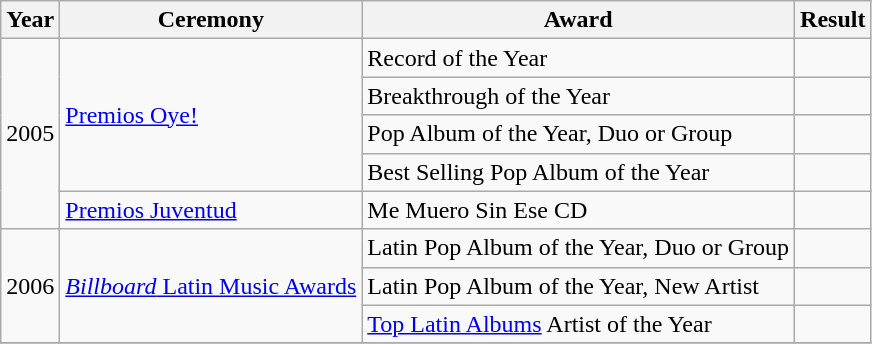<table class="wikitable">
<tr>
<th align="left">Year</th>
<th align="left">Ceremony</th>
<th align="left">Award</th>
<th align="left">Result</th>
</tr>
<tr>
<td rowspan="5">2005</td>
<td rowspan="4"><a href='#'>Premios Oye!</a></td>
<td align="left">Record of the Year</td>
<td></td>
</tr>
<tr>
<td align="left">Breakthrough of the Year</td>
<td></td>
</tr>
<tr>
<td align="left">Pop Album of the Year, Duo or Group</td>
<td></td>
</tr>
<tr>
<td align="left">Best Selling Pop Album of the Year</td>
<td></td>
</tr>
<tr>
<td align="left"><a href='#'>Premios Juventud</a></td>
<td align="left">Me Muero Sin Ese CD</td>
<td></td>
</tr>
<tr>
<td rowspan="3">2006</td>
<td rowspan="3"><a href='#'><em>Billboard</em> Latin Music Awards</a></td>
<td align="left">Latin Pop Album of the Year, Duo or Group</td>
<td></td>
</tr>
<tr>
<td align="left">Latin Pop Album of the Year, New Artist</td>
<td></td>
</tr>
<tr>
<td align="left"><a href='#'>Top Latin Albums</a> Artist of the Year</td>
<td></td>
</tr>
<tr>
</tr>
</table>
